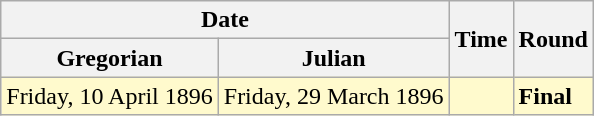<table class="wikitable">
<tr>
<th colspan=2>Date</th>
<th rowspan=2>Time</th>
<th rowspan=2>Round</th>
</tr>
<tr>
<th>Gregorian</th>
<th>Julian</th>
</tr>
<tr style=background:lemonchiffon>
<td>Friday, 10 April 1896</td>
<td>Friday, 29 March 1896</td>
<td></td>
<td><strong>Final</strong></td>
</tr>
</table>
